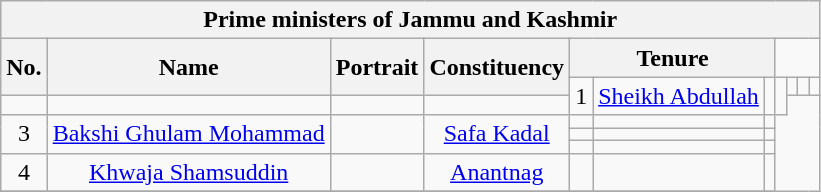<table class="wikitable sortable" style="text-align:center">
<tr>
<th colspan="11">Prime ministers of Jammu and Kashmir</th>
</tr>
<tr>
<th rowspan=2 scope=col>No.</th>
<th rowspan=2 scope=col>Name</th>
<th rowspan=2 scope=col>Portrait</th>
<th rowspan=2 scope=col>Constituency</th>
<th colspan=3 scope=col>Tenure</th>
</tr>
<tr>
<td rowspan=2>1</td>
<td rowspan=2><a href='#'>Sheikh Abdullah</a></td>
<td rowspan=2></td>
<td rowspan=2></td>
<td></td>
<td></td>
<td></td>
</tr>
<tr>
<td></td>
<td></td>
<td></td>
</tr>
<tr>
<td rowspan=3>3</td>
<td rowspan=3><a href='#'>Bakshi Ghulam Mohammad</a></td>
<td rowspan=3></td>
<td rowspan=3><a href='#'>Safa Kadal</a></td>
<td></td>
<td></td>
<td></td>
</tr>
<tr>
<td></td>
<td></td>
<td></td>
</tr>
<tr>
<td></td>
<td></td>
<td></td>
</tr>
<tr>
<td>4</td>
<td><a href='#'>Khwaja Shamsuddin</a></td>
<td></td>
<td><a href='#'>Anantnag</a></td>
<td></td>
<td></td>
<td></td>
</tr>
<tr>
</tr>
</table>
